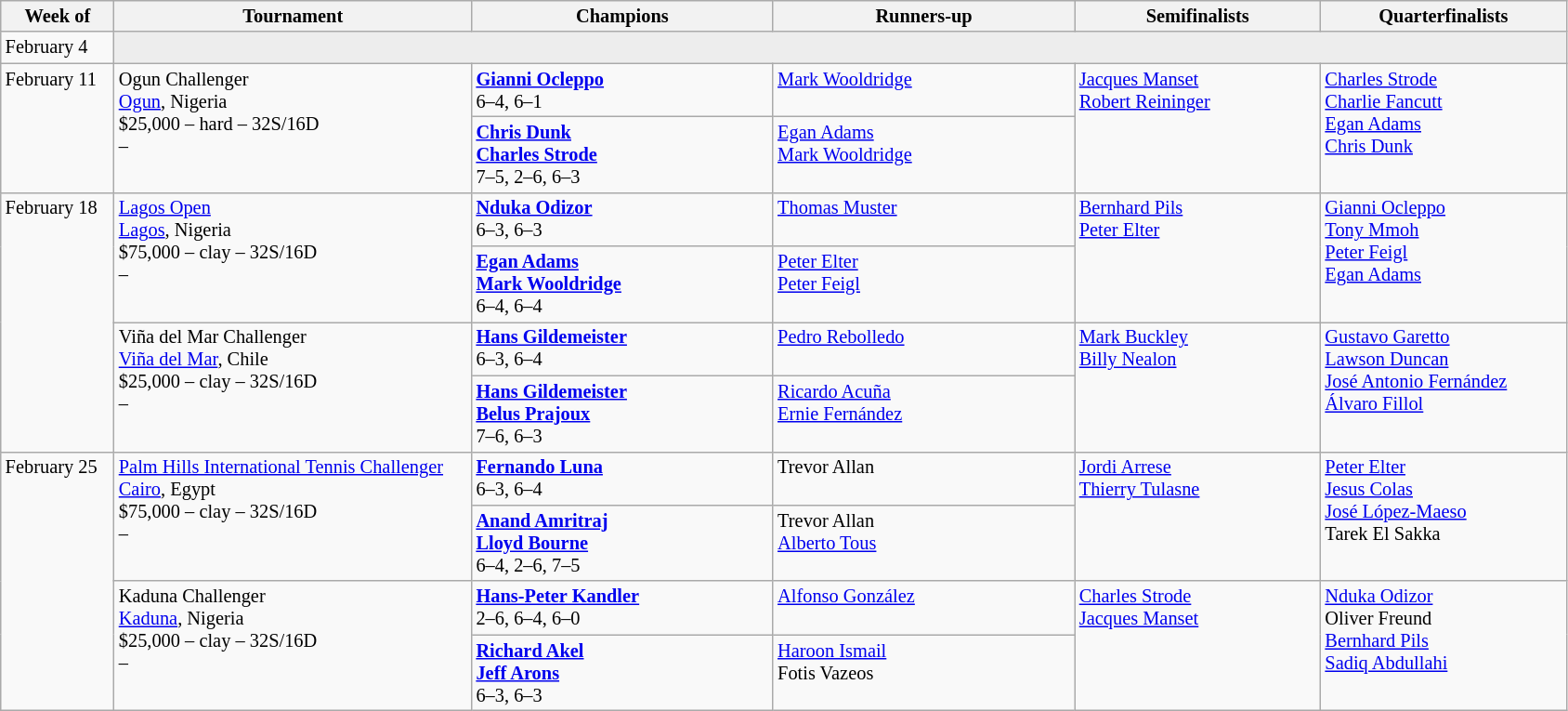<table class="wikitable" style="font-size:85%;">
<tr>
<th width="75">Week of</th>
<th width="250">Tournament</th>
<th width="210">Champions</th>
<th width="210">Runners-up</th>
<th width="170">Semifinalists</th>
<th width="170">Quarterfinalists</th>
</tr>
<tr valign="top">
<td rowspan="1">February 4</td>
<td colspan="5" bgcolor="#ededed"></td>
</tr>
<tr valign="top">
<td rowspan="2">February 11</td>
<td rowspan="2">Ogun Challenger<br> <a href='#'>Ogun</a>, Nigeria<br>$25,000 – hard – 32S/16D<br>  – </td>
<td> <strong><a href='#'>Gianni Ocleppo</a></strong> <br>6–4, 6–1</td>
<td> <a href='#'>Mark Wooldridge</a></td>
<td rowspan="2"> <a href='#'>Jacques Manset</a> <br>  <a href='#'>Robert Reininger</a></td>
<td rowspan="2"> <a href='#'>Charles Strode</a> <br> <a href='#'>Charlie Fancutt</a> <br> <a href='#'>Egan Adams</a> <br>  <a href='#'>Chris Dunk</a></td>
</tr>
<tr valign="top">
<td> <strong><a href='#'>Chris Dunk</a></strong> <br> <strong><a href='#'>Charles Strode</a></strong><br>7–5, 2–6, 6–3</td>
<td> <a href='#'>Egan Adams</a> <br>  <a href='#'>Mark Wooldridge</a></td>
</tr>
<tr valign="top">
<td rowspan="4">February 18</td>
<td rowspan="2"><a href='#'>Lagos Open</a><br> <a href='#'>Lagos</a>, Nigeria<br>$75,000 – clay – 32S/16D<br>  – </td>
<td> <strong><a href='#'>Nduka Odizor</a></strong> <br>6–3, 6–3</td>
<td> <a href='#'>Thomas Muster</a></td>
<td rowspan="2"> <a href='#'>Bernhard Pils</a> <br>  <a href='#'>Peter Elter</a></td>
<td rowspan="2"> <a href='#'>Gianni Ocleppo</a> <br> <a href='#'>Tony Mmoh</a> <br> <a href='#'>Peter Feigl</a> <br>  <a href='#'>Egan Adams</a></td>
</tr>
<tr valign="top">
<td> <strong><a href='#'>Egan Adams</a></strong> <br> <strong><a href='#'>Mark Wooldridge</a></strong><br>6–4, 6–4</td>
<td> <a href='#'>Peter Elter</a> <br>  <a href='#'>Peter Feigl</a></td>
</tr>
<tr valign="top">
<td rowspan="2">Viña del Mar Challenger<br> <a href='#'>Viña del Mar</a>, Chile<br>$25,000 – clay – 32S/16D<br>  – </td>
<td> <strong><a href='#'>Hans Gildemeister</a></strong> <br>6–3, 6–4</td>
<td> <a href='#'>Pedro Rebolledo</a></td>
<td rowspan="2"> <a href='#'>Mark Buckley</a> <br>  <a href='#'>Billy Nealon</a></td>
<td rowspan="2"> <a href='#'>Gustavo Garetto</a> <br> <a href='#'>Lawson Duncan</a> <br> <a href='#'>José Antonio Fernández</a> <br>  <a href='#'>Álvaro Fillol</a></td>
</tr>
<tr valign="top">
<td> <strong><a href='#'>Hans Gildemeister</a></strong> <br> <strong><a href='#'>Belus Prajoux</a></strong><br>7–6, 6–3</td>
<td> <a href='#'>Ricardo Acuña</a> <br>  <a href='#'>Ernie Fernández</a></td>
</tr>
<tr valign="top">
<td rowspan="4">February 25</td>
<td rowspan="2"><a href='#'>Palm Hills International Tennis Challenger</a><br> <a href='#'>Cairo</a>, Egypt<br>$75,000 – clay – 32S/16D<br>  – </td>
<td> <strong><a href='#'>Fernando Luna</a></strong> <br>6–3, 6–4</td>
<td> Trevor Allan</td>
<td rowspan="2"> <a href='#'>Jordi Arrese</a> <br>  <a href='#'>Thierry Tulasne</a></td>
<td rowspan="2"> <a href='#'>Peter Elter</a> <br> <a href='#'>Jesus Colas</a> <br> <a href='#'>José López-Maeso</a> <br>  Tarek El Sakka</td>
</tr>
<tr valign="top">
<td> <strong><a href='#'>Anand Amritraj</a></strong> <br> <strong><a href='#'>Lloyd Bourne</a></strong><br>6–4, 2–6, 7–5</td>
<td> Trevor Allan <br>  <a href='#'>Alberto Tous</a></td>
</tr>
<tr valign="top">
<td rowspan="2">Kaduna Challenger<br> <a href='#'>Kaduna</a>, Nigeria<br>$25,000 – clay – 32S/16D<br>  – </td>
<td> <strong><a href='#'>Hans-Peter Kandler</a></strong> <br>2–6, 6–4, 6–0</td>
<td> <a href='#'>Alfonso González</a></td>
<td rowspan="2"> <a href='#'>Charles Strode</a> <br>  <a href='#'>Jacques Manset</a></td>
<td rowspan="2"> <a href='#'>Nduka Odizor</a> <br> Oliver Freund <br> <a href='#'>Bernhard Pils</a> <br>  <a href='#'>Sadiq Abdullahi</a></td>
</tr>
<tr valign="top">
<td> <strong><a href='#'>Richard Akel</a></strong> <br> <strong><a href='#'>Jeff Arons</a></strong><br>6–3, 6–3</td>
<td> <a href='#'>Haroon Ismail</a> <br>  Fotis Vazeos</td>
</tr>
</table>
